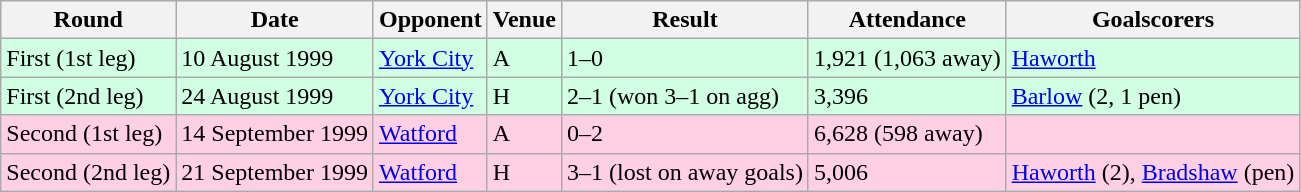<table class="wikitable">
<tr>
<th>Round</th>
<th>Date</th>
<th>Opponent</th>
<th>Venue</th>
<th>Result</th>
<th>Attendance</th>
<th>Goalscorers</th>
</tr>
<tr style="background-color: #d0ffe3;">
<td>First (1st leg)</td>
<td>10 August 1999</td>
<td><a href='#'>York City</a></td>
<td>A</td>
<td>1–0</td>
<td>1,921 (1,063 away)</td>
<td><a href='#'>Haworth</a></td>
</tr>
<tr style="background-color: #d0ffe3;">
<td>First (2nd leg)</td>
<td>24 August 1999</td>
<td><a href='#'>York City</a></td>
<td>H</td>
<td>2–1 (won 3–1 on agg)</td>
<td>3,396</td>
<td><a href='#'>Barlow</a> (2, 1 pen)</td>
</tr>
<tr style="background-color: #ffd0e3;">
<td>Second (1st leg)</td>
<td>14 September 1999</td>
<td><a href='#'>Watford</a></td>
<td>A</td>
<td>0–2</td>
<td>6,628 (598 away)</td>
<td></td>
</tr>
<tr style="background-color: #ffd0e3;">
<td>Second (2nd leg)</td>
<td>21 September 1999</td>
<td><a href='#'>Watford</a></td>
<td>H</td>
<td>3–1 (lost on away goals)</td>
<td>5,006</td>
<td><a href='#'>Haworth</a> (2), <a href='#'>Bradshaw</a> (pen)</td>
</tr>
</table>
